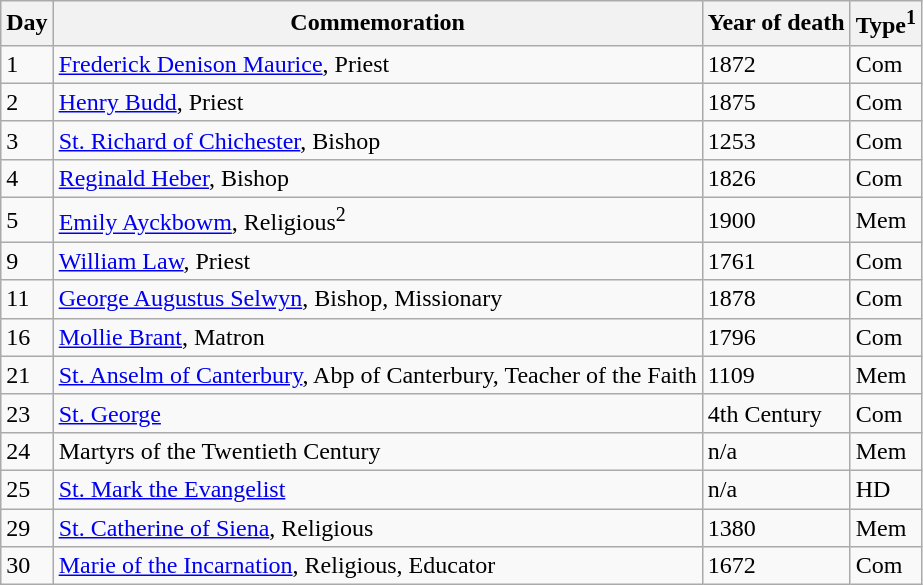<table class=wikitable>
<tr>
<th>Day</th>
<th>Commemoration</th>
<th>Year of death</th>
<th>Type<sup>1</sup></th>
</tr>
<tr>
<td>1</td>
<td><a href='#'>Frederick Denison Maurice</a>, Priest</td>
<td>1872</td>
<td>Com</td>
</tr>
<tr>
<td>2</td>
<td><a href='#'>Henry Budd</a>, Priest</td>
<td>1875</td>
<td>Com</td>
</tr>
<tr>
<td>3</td>
<td><a href='#'>St. Richard of Chichester</a>, Bishop</td>
<td>1253</td>
<td>Com</td>
</tr>
<tr>
<td>4</td>
<td><a href='#'>Reginald Heber</a>, Bishop</td>
<td>1826</td>
<td>Com</td>
</tr>
<tr>
<td>5</td>
<td><a href='#'>Emily Ayckbowm</a>, Religious<sup>2</sup></td>
<td>1900</td>
<td>Mem</td>
</tr>
<tr>
<td>9</td>
<td><a href='#'>William Law</a>, Priest</td>
<td>1761</td>
<td>Com</td>
</tr>
<tr>
<td>11</td>
<td><a href='#'>George Augustus Selwyn</a>, Bishop, Missionary</td>
<td>1878</td>
<td>Com</td>
</tr>
<tr>
<td>16</td>
<td><a href='#'>Mollie Brant</a>, Matron</td>
<td>1796</td>
<td>Com</td>
</tr>
<tr>
<td>21</td>
<td><a href='#'>St. Anselm of Canterbury</a>, Abp of Canterbury, Teacher of the Faith</td>
<td>1109</td>
<td>Mem</td>
</tr>
<tr>
<td>23</td>
<td><a href='#'>St. George</a></td>
<td>4th Century</td>
<td>Com</td>
</tr>
<tr>
<td>24</td>
<td>Martyrs of the Twentieth Century</td>
<td>n/a</td>
<td>Mem</td>
</tr>
<tr>
<td>25</td>
<td><a href='#'>St. Mark the Evangelist</a></td>
<td>n/a</td>
<td>HD</td>
</tr>
<tr>
<td>29</td>
<td><a href='#'>St. Catherine of Siena</a>, Religious</td>
<td>1380</td>
<td>Mem</td>
</tr>
<tr>
<td>30</td>
<td><a href='#'>Marie of the Incarnation</a>, Religious, Educator</td>
<td>1672</td>
<td>Com</td>
</tr>
</table>
